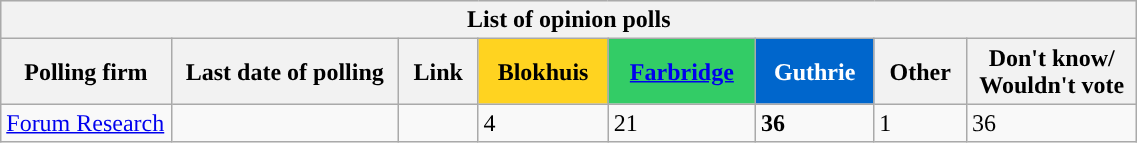<table class="wikitable collapsible sortable collapsed">
<tr style="background:#e9e9e9;">
<th width=750px, colspan="11">List of opinion polls</th>
</tr>
<tr style="background:#e9e9e9;">
<th width=15%>Polling firm</th>
<th width=20%>Last date of polling</th>
<th style="width:7%;" class="unsortable">Link</th>
<th style="background-color: #FFD320; text-align:center;">Blokhuis</th>
<th style="background-color: #33CC66; text-align:center;"><a href='#'>Farbridge</a></th>
<th style="background-color: #0066CC; text-align:center; color:white;">Guthrie</th>
<th style="background-color:">Other</th>
<th width=15%>Don't know/<br>Wouldn't vote</th>
</tr>
<tr>
<td rowspan=1><a href='#'>Forum Research</a></td>
<td rowspan=1></td>
<td rowspan=1></td>
<td>4</td>
<td>21</td>
<td><strong>36</strong></td>
<td>1</td>
<td>36</td>
</tr>
</table>
